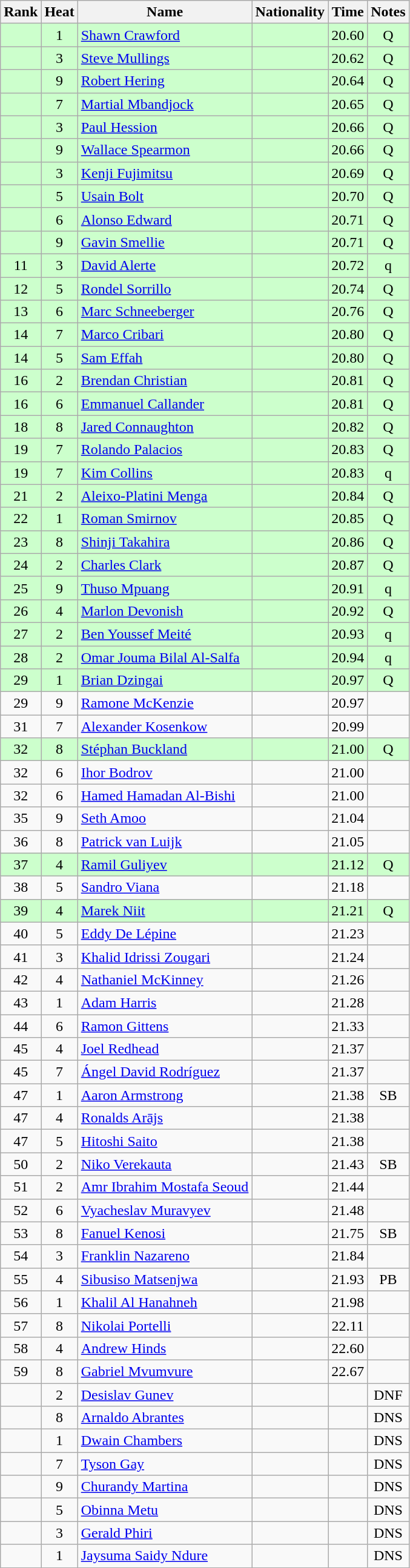<table class="wikitable sortable" style="text-align:center">
<tr>
<th>Rank</th>
<th>Heat</th>
<th>Name</th>
<th>Nationality</th>
<th>Time</th>
<th>Notes</th>
</tr>
<tr bgcolor=ccffcc>
<td></td>
<td>1</td>
<td align=left><a href='#'>Shawn Crawford</a></td>
<td align=left></td>
<td>20.60</td>
<td>Q</td>
</tr>
<tr bgcolor=ccffcc>
<td></td>
<td>3</td>
<td align=left><a href='#'>Steve Mullings</a></td>
<td align=left></td>
<td>20.62</td>
<td>Q</td>
</tr>
<tr bgcolor=ccffcc>
<td></td>
<td>9</td>
<td align=left><a href='#'>Robert Hering</a></td>
<td align=left></td>
<td>20.64</td>
<td>Q</td>
</tr>
<tr bgcolor=ccffcc>
<td></td>
<td>7</td>
<td align=left><a href='#'>Martial Mbandjock</a></td>
<td align=left></td>
<td>20.65</td>
<td>Q</td>
</tr>
<tr bgcolor=ccffcc>
<td></td>
<td>3</td>
<td align=left><a href='#'>Paul Hession</a></td>
<td align=left></td>
<td>20.66</td>
<td>Q</td>
</tr>
<tr bgcolor=ccffcc>
<td></td>
<td>9</td>
<td align=left><a href='#'>Wallace Spearmon</a></td>
<td align=left></td>
<td>20.66</td>
<td>Q</td>
</tr>
<tr bgcolor=ccffcc>
<td></td>
<td>3</td>
<td align=left><a href='#'>Kenji Fujimitsu</a></td>
<td align=left></td>
<td>20.69</td>
<td>Q</td>
</tr>
<tr bgcolor=ccffcc>
<td></td>
<td>5</td>
<td align=left><a href='#'>Usain Bolt</a></td>
<td align=left></td>
<td>20.70</td>
<td>Q</td>
</tr>
<tr bgcolor=ccffcc>
<td></td>
<td>6</td>
<td align=left><a href='#'>Alonso Edward</a></td>
<td align=left></td>
<td>20.71</td>
<td>Q</td>
</tr>
<tr bgcolor=ccffcc>
<td></td>
<td>9</td>
<td align=left><a href='#'>Gavin Smellie</a></td>
<td align=left></td>
<td>20.71</td>
<td>Q</td>
</tr>
<tr bgcolor=ccffcc>
<td>11</td>
<td>3</td>
<td align=left><a href='#'>David Alerte</a></td>
<td align=left></td>
<td>20.72</td>
<td>q</td>
</tr>
<tr bgcolor=ccffcc>
<td>12</td>
<td>5</td>
<td align=left><a href='#'>Rondel Sorrillo</a></td>
<td align=left></td>
<td>20.74</td>
<td>Q</td>
</tr>
<tr bgcolor=ccffcc>
<td>13</td>
<td>6</td>
<td align=left><a href='#'>Marc Schneeberger</a></td>
<td align=left></td>
<td>20.76</td>
<td>Q</td>
</tr>
<tr bgcolor=ccffcc>
<td>14</td>
<td>7</td>
<td align=left><a href='#'>Marco Cribari</a></td>
<td align=left></td>
<td>20.80</td>
<td>Q</td>
</tr>
<tr bgcolor=ccffcc>
<td>14</td>
<td>5</td>
<td align=left><a href='#'>Sam Effah</a></td>
<td align=left></td>
<td>20.80</td>
<td>Q</td>
</tr>
<tr bgcolor=ccffcc>
<td>16</td>
<td>2</td>
<td align=left><a href='#'>Brendan Christian</a></td>
<td align=left></td>
<td>20.81</td>
<td>Q</td>
</tr>
<tr bgcolor=ccffcc>
<td>16</td>
<td>6</td>
<td align=left><a href='#'>Emmanuel Callander</a></td>
<td align=left></td>
<td>20.81</td>
<td>Q</td>
</tr>
<tr bgcolor=ccffcc>
<td>18</td>
<td>8</td>
<td align=left><a href='#'>Jared Connaughton</a></td>
<td align=left></td>
<td>20.82</td>
<td>Q</td>
</tr>
<tr bgcolor=ccffcc>
<td>19</td>
<td>7</td>
<td align=left><a href='#'>Rolando Palacios</a></td>
<td align=left></td>
<td>20.83</td>
<td>Q</td>
</tr>
<tr bgcolor=ccffcc>
<td>19</td>
<td>7</td>
<td align=left><a href='#'>Kim Collins</a></td>
<td align=left></td>
<td>20.83</td>
<td>q</td>
</tr>
<tr bgcolor=ccffcc>
<td>21</td>
<td>2</td>
<td align=left><a href='#'>Aleixo-Platini Menga</a></td>
<td align=left></td>
<td>20.84</td>
<td>Q</td>
</tr>
<tr bgcolor=ccffcc>
<td>22</td>
<td>1</td>
<td align=left><a href='#'>Roman Smirnov</a></td>
<td align=left></td>
<td>20.85</td>
<td>Q</td>
</tr>
<tr bgcolor=ccffcc>
<td>23</td>
<td>8</td>
<td align=left><a href='#'>Shinji Takahira</a></td>
<td align=left></td>
<td>20.86</td>
<td>Q</td>
</tr>
<tr bgcolor=ccffcc>
<td>24</td>
<td>2</td>
<td align=left><a href='#'>Charles Clark</a></td>
<td align=left></td>
<td>20.87</td>
<td>Q</td>
</tr>
<tr bgcolor=ccffcc>
<td>25</td>
<td>9</td>
<td align=left><a href='#'>Thuso Mpuang</a></td>
<td align=left></td>
<td>20.91</td>
<td>q</td>
</tr>
<tr bgcolor=ccffcc>
<td>26</td>
<td>4</td>
<td align=left><a href='#'>Marlon Devonish</a></td>
<td align=left></td>
<td>20.92</td>
<td>Q</td>
</tr>
<tr bgcolor=ccffcc>
<td>27</td>
<td>2</td>
<td align=left><a href='#'>Ben Youssef Meité</a></td>
<td align=left></td>
<td>20.93</td>
<td>q</td>
</tr>
<tr bgcolor=ccffcc>
<td>28</td>
<td>2</td>
<td align=left><a href='#'>Omar Jouma Bilal Al-Salfa</a></td>
<td align=left></td>
<td>20.94</td>
<td>q</td>
</tr>
<tr bgcolor=ccffcc>
<td>29</td>
<td>1</td>
<td align=left><a href='#'>Brian Dzingai</a></td>
<td align=left></td>
<td>20.97</td>
<td>Q</td>
</tr>
<tr>
<td>29</td>
<td>9</td>
<td align=left><a href='#'>Ramone McKenzie</a></td>
<td align=left></td>
<td>20.97</td>
<td></td>
</tr>
<tr>
<td>31</td>
<td>7</td>
<td align=left><a href='#'>Alexander Kosenkow</a></td>
<td align=left></td>
<td>20.99</td>
<td></td>
</tr>
<tr bgcolor=ccffcc>
<td>32</td>
<td>8</td>
<td align=left><a href='#'>Stéphan Buckland</a></td>
<td align=left></td>
<td>21.00</td>
<td>Q</td>
</tr>
<tr>
<td>32</td>
<td>6</td>
<td align=left><a href='#'>Ihor Bodrov</a></td>
<td align=left></td>
<td>21.00</td>
<td></td>
</tr>
<tr>
<td>32</td>
<td>6</td>
<td align=left><a href='#'>Hamed Hamadan Al-Bishi</a></td>
<td align=left></td>
<td>21.00</td>
<td></td>
</tr>
<tr>
<td>35</td>
<td>9</td>
<td align=left><a href='#'>Seth Amoo</a></td>
<td align=left></td>
<td>21.04</td>
<td></td>
</tr>
<tr>
<td>36</td>
<td>8</td>
<td align=left><a href='#'>Patrick van Luijk</a></td>
<td align=left></td>
<td>21.05</td>
<td></td>
</tr>
<tr bgcolor=ccffcc>
<td>37</td>
<td>4</td>
<td align=left><a href='#'>Ramil Guliyev</a></td>
<td align=left></td>
<td>21.12</td>
<td>Q</td>
</tr>
<tr>
<td>38</td>
<td>5</td>
<td align=left><a href='#'>Sandro Viana</a></td>
<td align=left></td>
<td>21.18</td>
<td></td>
</tr>
<tr bgcolor=ccffcc>
<td>39</td>
<td>4</td>
<td align=left><a href='#'>Marek Niit</a></td>
<td align=left></td>
<td>21.21</td>
<td>Q</td>
</tr>
<tr>
<td>40</td>
<td>5</td>
<td align=left><a href='#'>Eddy De Lépine</a></td>
<td align=left></td>
<td>21.23</td>
<td></td>
</tr>
<tr>
<td>41</td>
<td>3</td>
<td align=left><a href='#'>Khalid Idrissi Zougari</a></td>
<td align=left></td>
<td>21.24</td>
<td></td>
</tr>
<tr>
<td>42</td>
<td>4</td>
<td align=left><a href='#'>Nathaniel McKinney</a></td>
<td align=left></td>
<td>21.26</td>
<td></td>
</tr>
<tr>
<td>43</td>
<td>1</td>
<td align=left><a href='#'>Adam Harris</a></td>
<td align=left></td>
<td>21.28</td>
<td></td>
</tr>
<tr>
<td>44</td>
<td>6</td>
<td align=left><a href='#'>Ramon Gittens</a></td>
<td align=left></td>
<td>21.33</td>
<td></td>
</tr>
<tr>
<td>45</td>
<td>4</td>
<td align=left><a href='#'>Joel Redhead</a></td>
<td align=left></td>
<td>21.37</td>
<td></td>
</tr>
<tr>
<td>45</td>
<td>7</td>
<td align=left><a href='#'>Ángel David Rodríguez</a></td>
<td align=left></td>
<td>21.37</td>
<td></td>
</tr>
<tr>
<td>47</td>
<td>1</td>
<td align=left><a href='#'>Aaron Armstrong</a></td>
<td align=left></td>
<td>21.38</td>
<td>SB</td>
</tr>
<tr>
<td>47</td>
<td>4</td>
<td align=left><a href='#'>Ronalds Arājs</a></td>
<td align=left></td>
<td>21.38</td>
<td></td>
</tr>
<tr>
<td>47</td>
<td>5</td>
<td align=left><a href='#'>Hitoshi Saito</a></td>
<td align=left></td>
<td>21.38</td>
<td></td>
</tr>
<tr>
<td>50</td>
<td>2</td>
<td align=left><a href='#'>Niko Verekauta</a></td>
<td align=left></td>
<td>21.43</td>
<td>SB</td>
</tr>
<tr>
<td>51</td>
<td>2</td>
<td align=left><a href='#'>Amr Ibrahim Mostafa Seoud</a></td>
<td align=left></td>
<td>21.44</td>
<td></td>
</tr>
<tr>
<td>52</td>
<td>6</td>
<td align=left><a href='#'>Vyacheslav Muravyev</a></td>
<td align=left></td>
<td>21.48</td>
<td></td>
</tr>
<tr>
<td>53</td>
<td>8</td>
<td align=left><a href='#'>Fanuel Kenosi</a></td>
<td align=left></td>
<td>21.75</td>
<td>SB</td>
</tr>
<tr>
<td>54</td>
<td>3</td>
<td align=left><a href='#'>Franklin Nazareno</a></td>
<td align=left></td>
<td>21.84</td>
<td></td>
</tr>
<tr>
<td>55</td>
<td>4</td>
<td align=left><a href='#'>Sibusiso Matsenjwa</a></td>
<td align=left></td>
<td>21.93</td>
<td>PB</td>
</tr>
<tr>
<td>56</td>
<td>1</td>
<td align=left><a href='#'>Khalil Al Hanahneh</a></td>
<td align=left></td>
<td>21.98</td>
<td></td>
</tr>
<tr>
<td>57</td>
<td>8</td>
<td align=left><a href='#'>Nikolai Portelli</a></td>
<td align=left></td>
<td>22.11</td>
<td></td>
</tr>
<tr>
<td>58</td>
<td>4</td>
<td align=left><a href='#'>Andrew Hinds</a></td>
<td align=left></td>
<td>22.60</td>
<td></td>
</tr>
<tr>
<td>59</td>
<td>8</td>
<td align=left><a href='#'>Gabriel Mvumvure</a></td>
<td align=left></td>
<td>22.67</td>
<td></td>
</tr>
<tr>
<td></td>
<td>2</td>
<td align=left><a href='#'>Desislav Gunev</a></td>
<td align=left></td>
<td></td>
<td>DNF</td>
</tr>
<tr>
<td></td>
<td>8</td>
<td align=left><a href='#'>Arnaldo Abrantes</a></td>
<td align=left></td>
<td></td>
<td>DNS</td>
</tr>
<tr>
<td></td>
<td>1</td>
<td align=left><a href='#'>Dwain Chambers</a></td>
<td align=left></td>
<td></td>
<td>DNS</td>
</tr>
<tr>
<td></td>
<td>7</td>
<td align=left><a href='#'>Tyson Gay</a></td>
<td align=left></td>
<td></td>
<td>DNS</td>
</tr>
<tr>
<td></td>
<td>9</td>
<td align=left><a href='#'>Churandy Martina</a></td>
<td align=left></td>
<td></td>
<td>DNS</td>
</tr>
<tr>
<td></td>
<td>5</td>
<td align=left><a href='#'>Obinna Metu</a></td>
<td align=left></td>
<td></td>
<td>DNS</td>
</tr>
<tr>
<td></td>
<td>3</td>
<td align=left><a href='#'>Gerald Phiri</a></td>
<td align=left></td>
<td></td>
<td>DNS</td>
</tr>
<tr>
<td></td>
<td>1</td>
<td align=left><a href='#'>Jaysuma Saidy Ndure</a></td>
<td align=left></td>
<td></td>
<td>DNS</td>
</tr>
</table>
